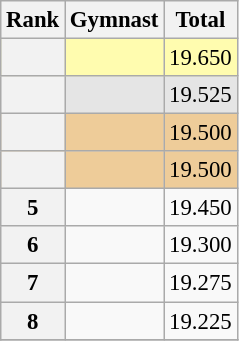<table class="wikitable sortable" style="text-align:center; font-size:95%">
<tr>
<th scope=col>Rank</th>
<th scope=col>Gymnast</th>
<th scope=col>Total</th>
</tr>
<tr bgcolor=fffcaf>
<th scope=row style="text-align:center"></th>
<td align=left></td>
<td>19.650</td>
</tr>
<tr bgcolor=e5e5e5>
<th scope=row style="text-align:center"></th>
<td align=left></td>
<td>19.525</td>
</tr>
<tr bgcolor=eecc99>
<th scope=row style="text-align:center"></th>
<td align=left></td>
<td>19.500</td>
</tr>
<tr bgcolor=eecc99>
<th scope=row style="text-align:center"></th>
<td align=left></td>
<td>19.500</td>
</tr>
<tr>
<th scope=row style="text-align:center">5</th>
<td align=left></td>
<td>19.450</td>
</tr>
<tr>
<th scope=row style="text-align:center">6</th>
<td align=left></td>
<td>19.300</td>
</tr>
<tr>
<th scope=row style="text-align:center">7</th>
<td align=left></td>
<td>19.275</td>
</tr>
<tr>
<th scope=row style="text-align:center">8</th>
<td align=left></td>
<td>19.225</td>
</tr>
<tr>
</tr>
</table>
